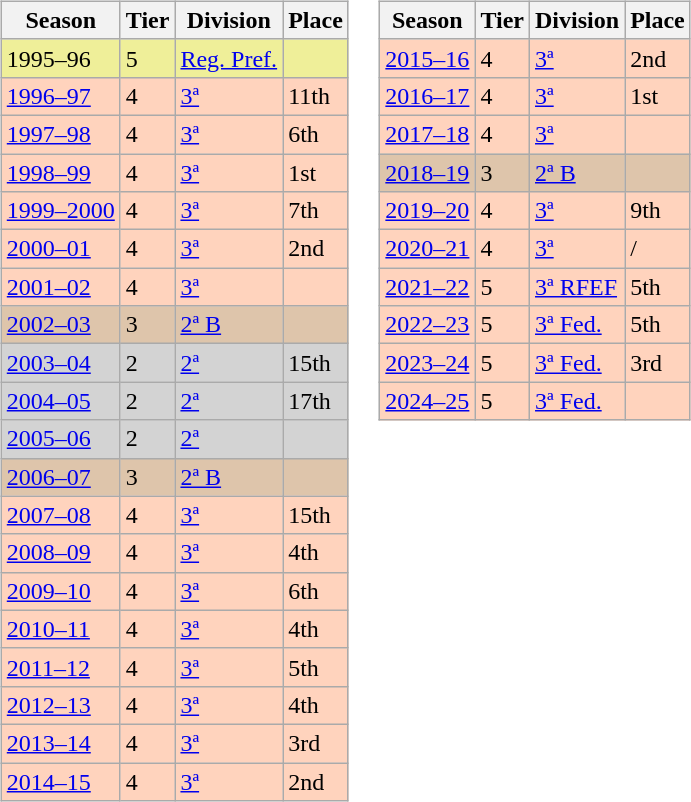<table>
<tr>
<td valign="top" width=0%><br><table class="wikitable">
<tr style="background:#f0f6fa;">
<th>Season</th>
<th>Tier</th>
<th>Division</th>
<th>Place</th>
</tr>
<tr>
<td style="background:#EFEF99;">1995–96</td>
<td style="background:#EFEF99;">5</td>
<td style="background:#EFEF99;"><a href='#'>Reg. Pref.</a></td>
<td style="background:#EFEF99;"></td>
</tr>
<tr>
<td style="background:#FFD3BD;"><a href='#'>1996–97</a></td>
<td style="background:#FFD3BD;">4</td>
<td style="background:#FFD3BD;"><a href='#'>3ª</a></td>
<td style="background:#FFD3BD;">11th</td>
</tr>
<tr>
<td style="background:#FFD3BD;"><a href='#'>1997–98</a></td>
<td style="background:#FFD3BD;">4</td>
<td style="background:#FFD3BD;"><a href='#'>3ª</a></td>
<td style="background:#FFD3BD;">6th</td>
</tr>
<tr>
<td style="background:#FFD3BD;"><a href='#'>1998–99</a></td>
<td style="background:#FFD3BD;">4</td>
<td style="background:#FFD3BD;"><a href='#'>3ª</a></td>
<td style="background:#FFD3BD;">1st</td>
</tr>
<tr>
<td style="background:#FFD3BD;"><a href='#'>1999–2000</a></td>
<td style="background:#FFD3BD;">4</td>
<td style="background:#FFD3BD;"><a href='#'>3ª</a></td>
<td style="background:#FFD3BD;">7th</td>
</tr>
<tr>
<td style="background:#FFD3BD;"><a href='#'>2000–01</a></td>
<td style="background:#FFD3BD;">4</td>
<td style="background:#FFD3BD;"><a href='#'>3ª</a></td>
<td style="background:#FFD3BD;">2nd</td>
</tr>
<tr>
<td style="background:#FFD3BD;"><a href='#'>2001–02</a></td>
<td style="background:#FFD3BD;">4</td>
<td style="background:#FFD3BD;"><a href='#'>3ª</a></td>
<td style="background:#FFD3BD;"></td>
</tr>
<tr>
<td style="background:#DEC5AB;"><a href='#'>2002–03</a></td>
<td style="background:#DEC5AB;">3</td>
<td style="background:#DEC5AB;"><a href='#'>2ª B</a></td>
<td style="background:#DEC5AB;"></td>
</tr>
<tr>
<td style="background:#D3D3D3;"><a href='#'>2003–04</a></td>
<td style="background:#D3D3D3;">2</td>
<td style="background:#D3D3D3;"><a href='#'>2ª</a></td>
<td style="background:#D3D3D3;">15th</td>
</tr>
<tr>
<td style="background:#D3D3D3;"><a href='#'>2004–05</a></td>
<td style="background:#D3D3D3;">2</td>
<td style="background:#D3D3D3;"><a href='#'>2ª</a></td>
<td style="background:#D3D3D3;">17th</td>
</tr>
<tr>
<td style="background:#D3D3D3;"><a href='#'>2005–06</a></td>
<td style="background:#D3D3D3;">2</td>
<td style="background:#D3D3D3;"><a href='#'>2ª</a></td>
<td style="background:#D3D3D3;"></td>
</tr>
<tr>
<td style="background:#DEC5AB;"><a href='#'>2006–07</a></td>
<td style="background:#DEC5AB;">3</td>
<td style="background:#DEC5AB;"><a href='#'>2ª B</a></td>
<td style="background:#DEC5AB;"></td>
</tr>
<tr>
<td style="background:#FFD3BD;"><a href='#'>2007–08</a></td>
<td style="background:#FFD3BD;">4</td>
<td style="background:#FFD3BD;"><a href='#'>3ª</a></td>
<td style="background:#FFD3BD;">15th</td>
</tr>
<tr>
<td style="background:#FFD3BD;"><a href='#'>2008–09</a></td>
<td style="background:#FFD3BD;">4</td>
<td style="background:#FFD3BD;"><a href='#'>3ª</a></td>
<td style="background:#FFD3BD;">4th</td>
</tr>
<tr>
<td style="background:#FFD3BD;"><a href='#'>2009–10</a></td>
<td style="background:#FFD3BD;">4</td>
<td style="background:#FFD3BD;"><a href='#'>3ª</a></td>
<td style="background:#FFD3BD;">6th</td>
</tr>
<tr>
<td style="background:#FFD3BD;"><a href='#'>2010–11</a></td>
<td style="background:#FFD3BD;">4</td>
<td style="background:#FFD3BD;"><a href='#'>3ª</a></td>
<td style="background:#FFD3BD;">4th</td>
</tr>
<tr>
<td style="background:#FFD3BD;"><a href='#'>2011–12</a></td>
<td style="background:#FFD3BD;">4</td>
<td style="background:#FFD3BD;"><a href='#'>3ª</a></td>
<td style="background:#FFD3BD;">5th</td>
</tr>
<tr>
<td style="background:#FFD3BD;"><a href='#'>2012–13</a></td>
<td style="background:#FFD3BD;">4</td>
<td style="background:#FFD3BD;"><a href='#'>3ª</a></td>
<td style="background:#FFD3BD;">4th</td>
</tr>
<tr>
<td style="background:#FFD3BD;"><a href='#'>2013–14</a></td>
<td style="background:#FFD3BD;">4</td>
<td style="background:#FFD3BD;"><a href='#'>3ª</a></td>
<td style="background:#FFD3BD;">3rd</td>
</tr>
<tr>
<td style="background:#FFD3BD;"><a href='#'>2014–15</a></td>
<td style="background:#FFD3BD;">4</td>
<td style="background:#FFD3BD;"><a href='#'>3ª</a></td>
<td style="background:#FFD3BD;">2nd</td>
</tr>
</table>
</td>
<td valign="top" width=0%><br><table class="wikitable">
<tr style="background:#f0f6fa;">
<th>Season</th>
<th>Tier</th>
<th>Division</th>
<th>Place</th>
</tr>
<tr>
<td style="background:#FFD3BD;"><a href='#'>2015–16</a></td>
<td style="background:#FFD3BD;">4</td>
<td style="background:#FFD3BD;"><a href='#'>3ª</a></td>
<td style="background:#FFD3BD;">2nd</td>
</tr>
<tr>
<td style="background:#FFD3BD;"><a href='#'>2016–17</a></td>
<td style="background:#FFD3BD;">4</td>
<td style="background:#FFD3BD;"><a href='#'>3ª</a></td>
<td style="background:#FFD3BD;">1st</td>
</tr>
<tr>
<td style="background:#FFD3BD;"><a href='#'>2017–18</a></td>
<td style="background:#FFD3BD;">4</td>
<td style="background:#FFD3BD;"><a href='#'>3ª</a></td>
<td style="background:#FFD3BD;"></td>
</tr>
<tr>
<td style="background:#DEC5AB;"><a href='#'>2018–19</a></td>
<td style="background:#DEC5AB;">3</td>
<td style="background:#DEC5AB;"><a href='#'>2ª B</a></td>
<td style="background:#DEC5AB;"></td>
</tr>
<tr>
<td style="background:#FFD3BD;"><a href='#'>2019–20</a></td>
<td style="background:#FFD3BD;">4</td>
<td style="background:#FFD3BD;"><a href='#'>3ª</a></td>
<td style="background:#FFD3BD;">9th</td>
</tr>
<tr>
<td style="background:#FFD3BD;"><a href='#'>2020–21</a></td>
<td style="background:#FFD3BD;">4</td>
<td style="background:#FFD3BD;"><a href='#'>3ª</a></td>
<td style="background:#FFD3BD;"> / </td>
</tr>
<tr>
<td style="background:#FFD3BD;"><a href='#'>2021–22</a></td>
<td style="background:#FFD3BD;">5</td>
<td style="background:#FFD3BD;"><a href='#'>3ª RFEF</a></td>
<td style="background:#FFD3BD;">5th</td>
</tr>
<tr>
<td style="background:#FFD3BD;"><a href='#'>2022–23</a></td>
<td style="background:#FFD3BD;">5</td>
<td style="background:#FFD3BD;"><a href='#'>3ª Fed.</a></td>
<td style="background:#FFD3BD;">5th</td>
</tr>
<tr>
<td style="background:#FFD3BD;"><a href='#'>2023–24</a></td>
<td style="background:#FFD3BD;">5</td>
<td style="background:#FFD3BD;"><a href='#'>3ª Fed.</a></td>
<td style="background:#FFD3BD;">3rd</td>
</tr>
<tr>
<td style="background:#FFD3BD;"><a href='#'>2024–25</a></td>
<td style="background:#FFD3BD;">5</td>
<td style="background:#FFD3BD;"><a href='#'>3ª Fed.</a></td>
<td style="background:#FFD3BD;"></td>
</tr>
</table>
</td>
</tr>
</table>
